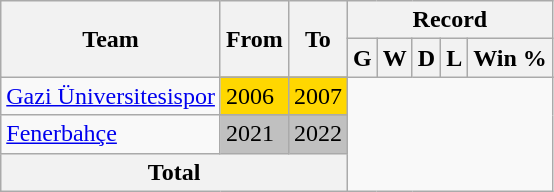<table class="wikitable" style="text-align: center">
<tr>
<th rowspan="2">Team</th>
<th rowspan="2">From</th>
<th rowspan="2">To</th>
<th colspan="5">Record</th>
</tr>
<tr>
<th>G</th>
<th>W</th>
<th>D</th>
<th>L</th>
<th>Win %</th>
</tr>
<tr>
<td rowspan=2 align=left><a href='#'>Gazi Üniversitesispor</a></td>
</tr>
<tr bgcolor=gold>
<td align=left>2006</td>
<td align=left>2007 <br></td>
</tr>
<tr>
<td rowspan=2 align=left><a href='#'>Fenerbahçe</a></td>
</tr>
<tr bgcolor=silver>
<td align=left>2021</td>
<td align=left>2022 <br></td>
</tr>
<tr>
<th colspan=3>Total<br></th>
</tr>
</table>
